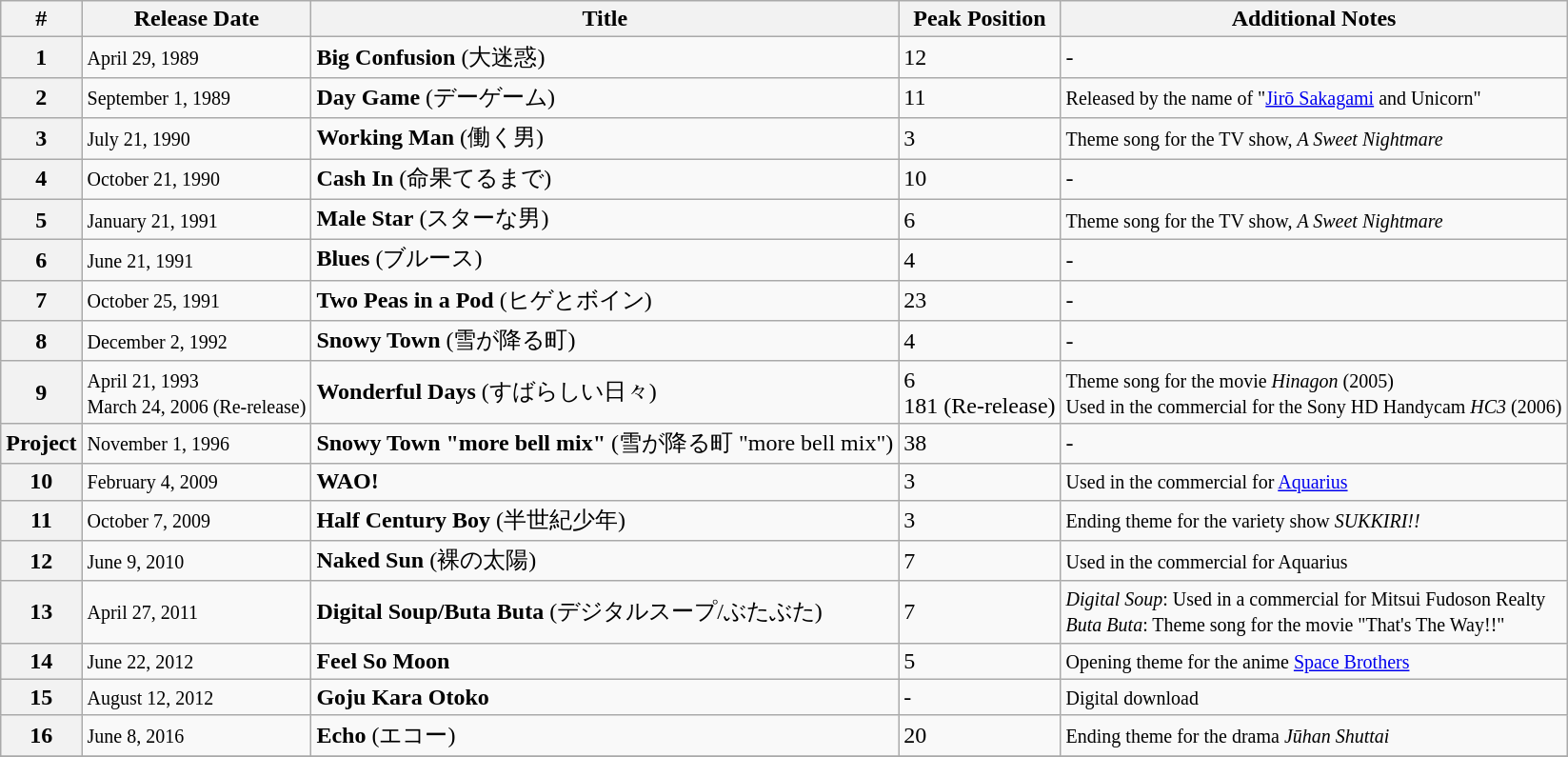<table class="wikitable">
<tr>
<th>#</th>
<th>Release Date</th>
<th>Title</th>
<th>Peak Position</th>
<th>Additional Notes</th>
</tr>
<tr>
<th>1</th>
<td><small>April 29, 1989</small></td>
<td><strong>Big Confusion</strong> (大迷惑)</td>
<td>12</td>
<td>-</td>
</tr>
<tr>
<th>2</th>
<td><small>September 1, 1989</small></td>
<td><strong>Day Game</strong> (デーゲーム)</td>
<td>11</td>
<td><small>Released by the name of "<a href='#'>Jirō Sakagami</a> and Unicorn"</small></td>
</tr>
<tr>
<th>3</th>
<td><small>July 21, 1990</small></td>
<td><strong>Working Man</strong> (働く男)</td>
<td>3</td>
<td><small>Theme song for the TV show, <em>A Sweet Nightmare</em></small></td>
</tr>
<tr>
<th>4</th>
<td><small>October 21, 1990</small></td>
<td><strong>Cash In</strong> (命果てるまで)</td>
<td>10</td>
<td>-</td>
</tr>
<tr>
<th>5</th>
<td><small>January 21, 1991</small></td>
<td><strong>Male Star</strong> (スターな男)</td>
<td>6</td>
<td><small>Theme song for the TV show, <em>A Sweet Nightmare</em></small></td>
</tr>
<tr>
<th>6</th>
<td><small>June 21, 1991</small></td>
<td><strong>Blues</strong> (ブルース)</td>
<td>4</td>
<td>-</td>
</tr>
<tr>
<th>7</th>
<td><small>October 25, 1991</small></td>
<td><strong>Two Peas in a Pod</strong> (ヒゲとボイン)</td>
<td>23</td>
<td>-</td>
</tr>
<tr>
<th>8</th>
<td><small>December 2, 1992</small></td>
<td><strong>Snowy Town</strong> (雪が降る町)</td>
<td>4</td>
<td>-</td>
</tr>
<tr>
<th>9</th>
<td><small>April 21, 1993<br>March 24, 2006 (Re-release)</small></td>
<td><strong>Wonderful Days</strong> (すばらしい日々)</td>
<td>6 <br> 181 (Re-release)</td>
<td><small>Theme song for the movie <em>Hinagon</em> (2005)<br>Used in the commercial for the Sony HD Handycam <em>HC3</em> (2006)</small></td>
</tr>
<tr>
<th>Project</th>
<td><small>November 1, 1996</small></td>
<td><strong>Snowy Town "more bell mix"</strong> (雪が降る町 "more bell mix")</td>
<td>38</td>
<td>-</td>
</tr>
<tr>
<th>10</th>
<td><small>February 4, 2009</small></td>
<td><strong>WAO!</strong></td>
<td>3</td>
<td><small>Used in the commercial for <a href='#'>Aquarius</a></small></td>
</tr>
<tr>
<th>11</th>
<td><small>October 7, 2009</small></td>
<td><strong>Half Century Boy</strong> (半世紀少年)</td>
<td>3</td>
<td><small>Ending theme for the variety show <em>SUKKIRI!!</em></small></td>
</tr>
<tr>
<th>12</th>
<td><small>June 9, 2010</small></td>
<td><strong>Naked Sun</strong> (裸の太陽)</td>
<td>7</td>
<td><small>Used in the commercial for Aquarius</small></td>
</tr>
<tr>
<th>13</th>
<td><small>April 27, 2011</small></td>
<td><strong>Digital Soup/Buta Buta</strong> (デジタルスープ/ぶたぶた)</td>
<td>7</td>
<td><small><em>Digital Soup</em>: Used in a commercial for Mitsui Fudoson Realty<br><em>Buta Buta</em>: Theme song for the movie "That's The Way!!"</small></td>
</tr>
<tr>
<th>14</th>
<td><small>June 22, 2012</small></td>
<td><strong>Feel So Moon</strong></td>
<td>5</td>
<td><small>Opening theme for the anime <a href='#'>Space Brothers</a></small></td>
</tr>
<tr>
<th>15</th>
<td><small>August 12, 2012</small></td>
<td><strong>Goju Kara Otoko</strong></td>
<td>-</td>
<td><small>Digital download</small></td>
</tr>
<tr>
<th>16</th>
<td><small>June 8, 2016</small></td>
<td><strong>Echo</strong> (エコー)</td>
<td>20</td>
<td><small>Ending theme for the drama <em>Jūhan Shuttai</em></small></td>
</tr>
<tr>
</tr>
</table>
